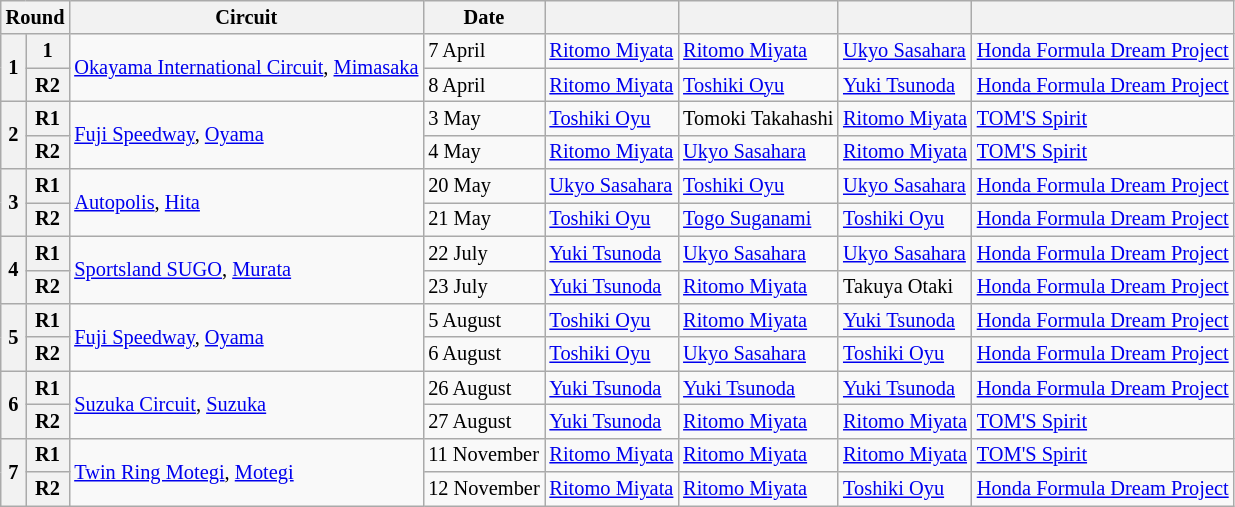<table class="wikitable" style="font-size: 85%">
<tr>
<th colspan=2>Round</th>
<th>Circuit</th>
<th>Date</th>
<th></th>
<th></th>
<th></th>
<th></th>
</tr>
<tr>
<th rowspan=2>1</th>
<th>1</th>
<td rowspan=2><a href='#'>Okayama International Circuit</a>, <a href='#'>Mimasaka</a></td>
<td>7 April</td>
<td> <a href='#'>Ritomo Miyata</a></td>
<td> <a href='#'>Ritomo Miyata</a></td>
<td> <a href='#'>Ukyo Sasahara</a></td>
<td> <a href='#'>Honda Formula Dream Project</a></td>
</tr>
<tr>
<th>R2</th>
<td>8 April</td>
<td> <a href='#'>Ritomo Miyata</a></td>
<td> <a href='#'>Toshiki Oyu</a></td>
<td> <a href='#'>Yuki Tsunoda</a></td>
<td> <a href='#'>Honda Formula Dream Project</a></td>
</tr>
<tr>
<th rowspan=2>2</th>
<th>R1</th>
<td rowspan=2><a href='#'>Fuji Speedway</a>, <a href='#'>Oyama</a></td>
<td>3 May</td>
<td> <a href='#'>Toshiki Oyu</a></td>
<td> Tomoki Takahashi</td>
<td> <a href='#'>Ritomo Miyata</a></td>
<td> <a href='#'>TOM'S Spirit</a></td>
</tr>
<tr>
<th>R2</th>
<td>4 May</td>
<td> <a href='#'>Ritomo Miyata</a></td>
<td> <a href='#'>Ukyo Sasahara</a></td>
<td> <a href='#'>Ritomo Miyata</a></td>
<td> <a href='#'>TOM'S Spirit</a></td>
</tr>
<tr>
<th rowspan=2>3</th>
<th>R1</th>
<td rowspan=2><a href='#'>Autopolis</a>, <a href='#'>Hita</a></td>
<td>20 May</td>
<td> <a href='#'>Ukyo Sasahara</a></td>
<td> <a href='#'>Toshiki Oyu</a></td>
<td> <a href='#'>Ukyo Sasahara</a></td>
<td> <a href='#'>Honda Formula Dream Project</a></td>
</tr>
<tr>
<th>R2</th>
<td>21 May</td>
<td> <a href='#'>Toshiki Oyu</a></td>
<td> <a href='#'>Togo Suganami</a></td>
<td> <a href='#'>Toshiki Oyu</a></td>
<td> <a href='#'>Honda Formula Dream Project</a></td>
</tr>
<tr>
<th rowspan=2>4</th>
<th>R1</th>
<td rowspan=2><a href='#'>Sportsland SUGO</a>, <a href='#'>Murata</a></td>
<td>22 July</td>
<td> <a href='#'>Yuki Tsunoda</a></td>
<td> <a href='#'>Ukyo Sasahara</a></td>
<td> <a href='#'>Ukyo Sasahara</a></td>
<td> <a href='#'>Honda Formula Dream Project</a></td>
</tr>
<tr>
<th>R2</th>
<td>23 July</td>
<td> <a href='#'>Yuki Tsunoda</a></td>
<td> <a href='#'>Ritomo Miyata</a></td>
<td> Takuya Otaki</td>
<td> <a href='#'>Honda Formula Dream Project</a></td>
</tr>
<tr>
<th rowspan=2>5</th>
<th>R1</th>
<td rowspan=2><a href='#'>Fuji Speedway</a>, <a href='#'>Oyama</a></td>
<td>5 August</td>
<td> <a href='#'>Toshiki Oyu</a></td>
<td> <a href='#'>Ritomo Miyata</a></td>
<td> <a href='#'>Yuki Tsunoda</a></td>
<td> <a href='#'>Honda Formula Dream Project</a></td>
</tr>
<tr>
<th>R2</th>
<td>6 August</td>
<td> <a href='#'>Toshiki Oyu</a></td>
<td> <a href='#'>Ukyo Sasahara</a></td>
<td> <a href='#'>Toshiki Oyu</a></td>
<td> <a href='#'>Honda Formula Dream Project</a></td>
</tr>
<tr>
<th rowspan=2>6</th>
<th>R1</th>
<td rowspan=2><a href='#'>Suzuka Circuit</a>, <a href='#'>Suzuka</a></td>
<td>26 August</td>
<td> <a href='#'>Yuki Tsunoda</a></td>
<td> <a href='#'>Yuki Tsunoda</a></td>
<td> <a href='#'>Yuki Tsunoda</a></td>
<td> <a href='#'>Honda Formula Dream Project</a></td>
</tr>
<tr>
<th>R2</th>
<td>27 August</td>
<td> <a href='#'>Yuki Tsunoda</a></td>
<td> <a href='#'>Ritomo Miyata</a></td>
<td> <a href='#'>Ritomo Miyata</a></td>
<td> <a href='#'>TOM'S Spirit</a></td>
</tr>
<tr>
<th rowspan=2>7</th>
<th>R1</th>
<td rowspan=2><a href='#'>Twin Ring Motegi</a>, <a href='#'>Motegi</a></td>
<td>11 November</td>
<td> <a href='#'>Ritomo Miyata</a></td>
<td> <a href='#'>Ritomo Miyata</a></td>
<td> <a href='#'>Ritomo Miyata</a></td>
<td> <a href='#'>TOM'S Spirit</a></td>
</tr>
<tr>
<th>R2</th>
<td>12 November</td>
<td> <a href='#'>Ritomo Miyata</a></td>
<td> <a href='#'>Ritomo Miyata</a></td>
<td> <a href='#'>Toshiki Oyu</a></td>
<td> <a href='#'>Honda Formula Dream Project</a></td>
</tr>
</table>
